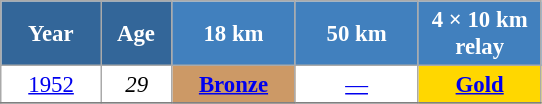<table class="wikitable" style="font-size:95%; text-align:center; border:grey solid 1px; border-collapse:collapse; background:#ffffff;">
<tr>
<th style="background-color:#369; color:white; width:60px;"> Year </th>
<th style="background-color:#369; color:white; width:40px;"> Age </th>
<th style="background-color:#4180be; color:white; width:75px;"> 18 km </th>
<th style="background-color:#4180be; color:white; width:75px;"> 50 km </th>
<th style="background-color:#4180be; color:white; width:75px;"> 4 × 10 km <br> relay </th>
</tr>
<tr>
<td><a href='#'>1952</a></td>
<td><em>29</em></td>
<td bgcolor="cc9966"><a href='#'><strong>Bronze</strong></a></td>
<td><a href='#'>—</a></td>
<td style="background:gold;"><a href='#'><strong>Gold</strong></a></td>
</tr>
<tr>
</tr>
</table>
